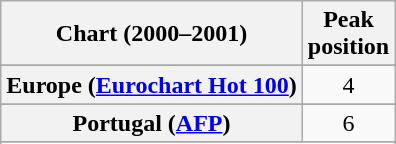<table class="wikitable sortable plainrowheaders" style="text-align:center">
<tr>
<th scope="col">Chart (2000–2001)</th>
<th scope="col">Peak<br>position</th>
</tr>
<tr>
</tr>
<tr>
</tr>
<tr>
</tr>
<tr>
</tr>
<tr>
<th scope="row">Europe (<a href='#'>Eurochart Hot 100</a>)</th>
<td>4</td>
</tr>
<tr>
</tr>
<tr>
</tr>
<tr>
</tr>
<tr>
</tr>
<tr>
</tr>
<tr>
</tr>
<tr>
</tr>
<tr>
</tr>
<tr>
<th scope="row">Portugal (<a href='#'>AFP</a>)</th>
<td>6</td>
</tr>
<tr>
</tr>
<tr>
</tr>
<tr>
</tr>
<tr>
</tr>
<tr>
</tr>
<tr>
</tr>
<tr>
</tr>
<tr>
</tr>
</table>
